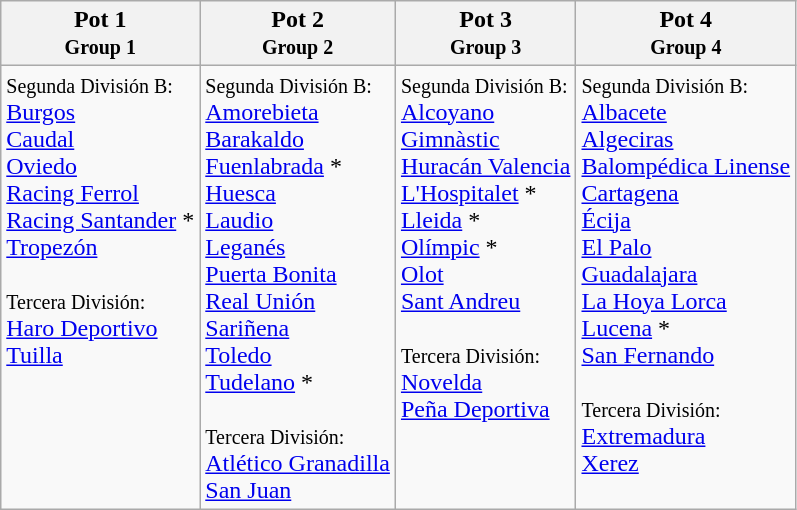<table class="wikitable">
<tr>
<th>Pot 1<br><small>Group 1</small></th>
<th>Pot 2<br><small>Group 2</small></th>
<th>Pot 3<br><small>Group 3</small></th>
<th>Pot 4<br><small>Group 4</small></th>
</tr>
<tr>
<td valign=top><small>Segunda División B:</small><br><a href='#'>Burgos</a><br><a href='#'>Caudal</a><br><a href='#'>Oviedo</a><br><a href='#'>Racing Ferrol</a><br><a href='#'>Racing Santander</a> *<br><a href='#'>Tropezón</a><br><br><small>Tercera División:</small><br><a href='#'>Haro Deportivo</a><br><a href='#'>Tuilla</a></td>
<td valign=top><small>Segunda División B:</small><br><a href='#'>Amorebieta</a><br><a href='#'>Barakaldo</a><br><a href='#'>Fuenlabrada</a> *<br><a href='#'>Huesca</a><br><a href='#'>Laudio</a><br><a href='#'>Leganés</a><br><a href='#'>Puerta Bonita</a><br><a href='#'>Real Unión</a><br><a href='#'>Sariñena</a><br><a href='#'>Toledo</a><br><a href='#'>Tudelano</a> *<br><br><small>Tercera División:</small><br><a href='#'>Atlético Granadilla</a><br><a href='#'>San Juan</a></td>
<td valign=top><small>Segunda División B:</small><br><a href='#'>Alcoyano</a><br><a href='#'>Gimnàstic</a><br><a href='#'>Huracán Valencia</a><br><a href='#'>L'Hospitalet</a> *<br><a href='#'>Lleida</a> *<br><a href='#'>Olímpic</a> *<br><a href='#'>Olot</a><br><a href='#'>Sant Andreu</a><br><br><small>Tercera División:</small><br><a href='#'>Novelda</a><br><a href='#'>Peña Deportiva</a></td>
<td valign=top><small>Segunda División B:</small><br><a href='#'>Albacete</a><br><a href='#'>Algeciras</a><br><a href='#'>Balompédica Linense</a><br><a href='#'>Cartagena</a><br><a href='#'>Écija</a><br><a href='#'>El Palo</a><br><a href='#'>Guadalajara</a><br><a href='#'>La Hoya Lorca</a><br><a href='#'>Lucena</a> *<br><a href='#'>San Fernando</a><br><br><small>Tercera División:</small><br><a href='#'>Extremadura</a><br><a href='#'>Xerez</a></td>
</tr>
</table>
